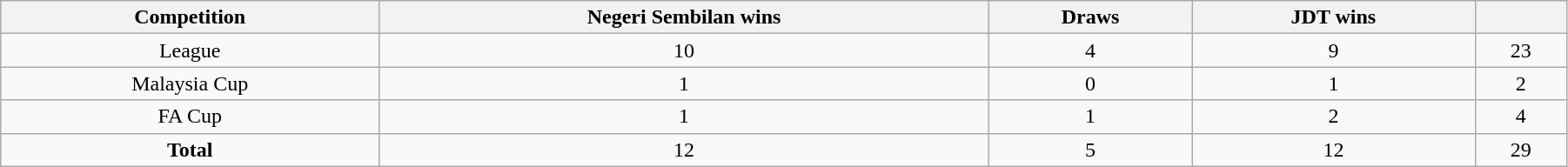<table class="wikitable" style="width:95%;text-align:center">
<tr>
<th>Competition</th>
<th>Negeri Sembilan wins</th>
<th>Draws</th>
<th>JDT wins</th>
<th></th>
</tr>
<tr>
<td>League</td>
<td>10</td>
<td>4</td>
<td>9</td>
<td>23</td>
</tr>
<tr>
<td>Malaysia Cup</td>
<td>1</td>
<td>0</td>
<td>1</td>
<td>2</td>
</tr>
<tr>
<td>FA Cup</td>
<td>1</td>
<td>1</td>
<td>2</td>
<td>4</td>
</tr>
<tr>
<td><strong>Total</strong></td>
<td>12</td>
<td>5</td>
<td>12</td>
<td>29</td>
</tr>
</table>
